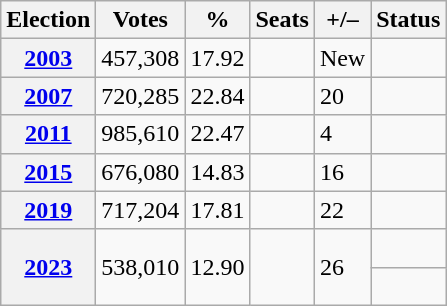<table class="wikitable" style="text-align:left;">
<tr>
<th>Election</th>
<th>Votes</th>
<th>%</th>
<th>Seats</th>
<th>+/–</th>
<th>Status</th>
</tr>
<tr>
<th><a href='#'>2003</a></th>
<td>457,308</td>
<td>17.92</td>
<td></td>
<td>New</td>
<td></td>
</tr>
<tr>
<th><a href='#'>2007</a></th>
<td>720,285</td>
<td>22.84</td>
<td></td>
<td> 20</td>
<td></td>
</tr>
<tr>
<th><a href='#'>2011</a></th>
<td>985,610</td>
<td>22.47</td>
<td></td>
<td> 4</td>
<td></td>
</tr>
<tr>
<th><a href='#'>2015</a></th>
<td>676,080</td>
<td>14.83</td>
<td></td>
<td> 16</td>
<td></td>
</tr>
<tr>
<th><a href='#'>2019</a></th>
<td>717,204</td>
<td>17.81</td>
<td></td>
<td> 22</td>
<td></td>
</tr>
<tr>
<th rowspan="2"><a href='#'>2023</a></th>
<td rowspan="2">538,010</td>
<td rowspan="2">12.90</td>
<td rowspan="2"></td>
<td rowspan="2"> 26</td>
<td> <br></td>
</tr>
<tr>
<td> <br></td>
</tr>
</table>
